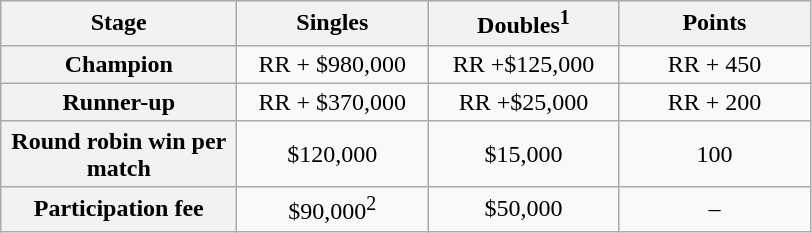<table class=wikitable style=text-align:center>
<tr bgcolor=#d1e4fd>
<th width=150>Stage</th>
<th width=120>Singles</th>
<th width=120>Doubles<sup>1</sup></th>
<th width=120>Points</th>
</tr>
<tr>
<th>Champion</th>
<td>RR + $980,000</td>
<td>RR +$125,000</td>
<td>RR + 450</td>
</tr>
<tr>
<th>Runner-up</th>
<td>RR + $370,000</td>
<td>RR +$25,000</td>
<td>RR + 200</td>
</tr>
<tr>
<th>Round robin win per match</th>
<td>$120,000</td>
<td>$15,000</td>
<td>100</td>
</tr>
<tr>
<th>Participation fee</th>
<td>$90,000<sup>2</sup></td>
<td>$50,000</td>
<td>–</td>
</tr>
</table>
